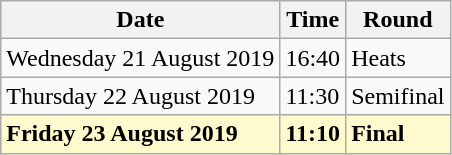<table class="wikitable">
<tr>
<th>Date</th>
<th>Time</th>
<th>Round</th>
</tr>
<tr>
<td>Wednesday 21 August 2019</td>
<td>16:40</td>
<td>Heats</td>
</tr>
<tr>
<td>Thursday 22 August 2019</td>
<td>11:30</td>
<td>Semifinal</td>
</tr>
<tr>
<td style=background:lemonchiffon><strong>Friday 23 August 2019</strong></td>
<td style=background:lemonchiffon><strong>11:10</strong></td>
<td style=background:lemonchiffon><strong>Final</strong></td>
</tr>
</table>
